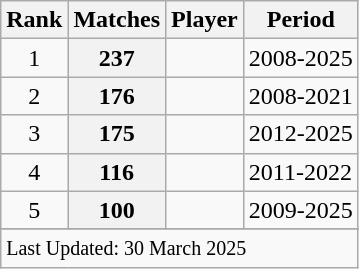<table class="wikitable">
<tr>
<th>Rank</th>
<th>Matches</th>
<th>Player</th>
<th>Period</th>
</tr>
<tr>
<td align=center>1</td>
<th scope=row style=text-align:center;>237</th>
<td></td>
<td>2008-2025</td>
</tr>
<tr>
<td align=center>2</td>
<th scope=row style=text-align:center;>176</th>
<td></td>
<td>2008-2021</td>
</tr>
<tr>
<td align=center>3</td>
<th scope=row style=text-align:center;>175</th>
<td></td>
<td>2012-2025</td>
</tr>
<tr>
<td align=center>4</td>
<th scope=row style=text-align:center;>116</th>
<td></td>
<td>2011-2022</td>
</tr>
<tr>
<td align=center>5</td>
<th scope=row style=text-align:center;>100</th>
<td></td>
<td>2009-2025</td>
</tr>
<tr>
</tr>
<tr class=sortbottom>
<td colspan=4><small>Last Updated: 30 March 2025</small></td>
</tr>
</table>
